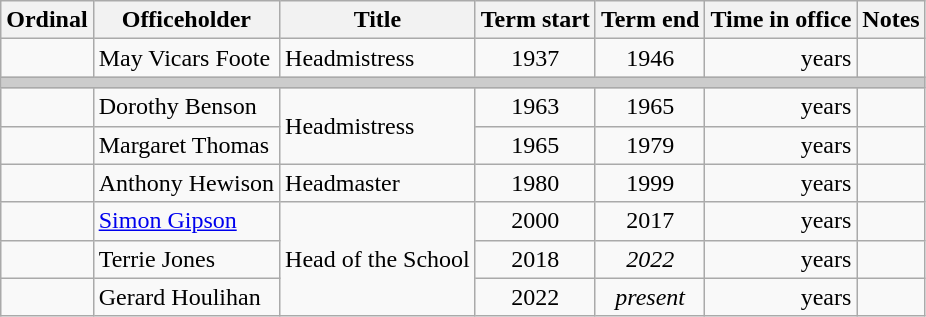<table class="wikitable sortable" style="margin-bottom:0px">
<tr>
<th>Ordinal</th>
<th>Officeholder</th>
<th>Title</th>
<th>Term start</th>
<th>Term end</th>
<th>Time in office</th>
<th>Notes</th>
</tr>
<tr>
<td align="center"></td>
<td>May Vicars Foote</td>
<td>Headmistress</td>
<td align="center">1937</td>
<td align="center">1946</td>
<td align="right"> years</td>
<td></td>
</tr>
<tr>
<th colspan=9 style="background: #cccccc;"></th>
</tr>
<tr>
<td align="center"></td>
<td>Dorothy Benson</td>
<td rowspan=2>Headmistress</td>
<td align="center">1963</td>
<td align="center">1965</td>
<td align="right"> years</td>
<td></td>
</tr>
<tr>
<td align="center"></td>
<td>Margaret Thomas</td>
<td align="center">1965</td>
<td align="center">1979</td>
<td align="right"> years</td>
<td></td>
</tr>
<tr>
<td align="center"></td>
<td>Anthony Hewison </td>
<td>Headmaster</td>
<td align="center">1980</td>
<td align="center">1999</td>
<td align="right"> years</td>
<td></td>
</tr>
<tr>
<td align="center"></td>
<td><a href='#'>Simon Gipson</a> </td>
<td rowspan=3>Head of the School</td>
<td align="center">2000</td>
<td align="center">2017</td>
<td align="right"> years</td>
<td></td>
</tr>
<tr>
<td align="center"></td>
<td>Terrie Jones</td>
<td align="center">2018</td>
<td align="center"><em>2022</em></td>
<td align="right"> years</td>
<td></td>
</tr>
<tr>
<td align="center"></td>
<td>Gerard Houlihan</td>
<td align="center">2022</td>
<td align="center"><em>present</em></td>
<td align="right"> years</td>
<td></td>
</tr>
</table>
